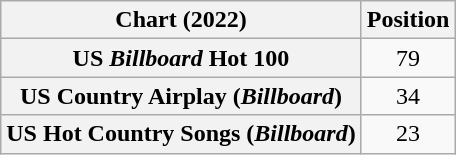<table class="wikitable plainrowheaders" style="text-align:center">
<tr>
<th scope="col">Chart (2022)</th>
<th scope="col">Position</th>
</tr>
<tr>
<th scope="row">US <em>Billboard</em> Hot 100</th>
<td>79</td>
</tr>
<tr>
<th scope="row">US Country Airplay (<em>Billboard</em>)</th>
<td>34</td>
</tr>
<tr>
<th scope="row">US Hot Country Songs (<em>Billboard</em>)</th>
<td>23</td>
</tr>
</table>
